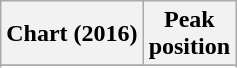<table class="wikitable sortable plainrowheaders" style="text-align:center">
<tr>
<th scope="col">Chart (2016)</th>
<th scope="col">Peak<br> position</th>
</tr>
<tr>
</tr>
<tr>
</tr>
<tr>
</tr>
<tr>
</tr>
<tr>
</tr>
</table>
